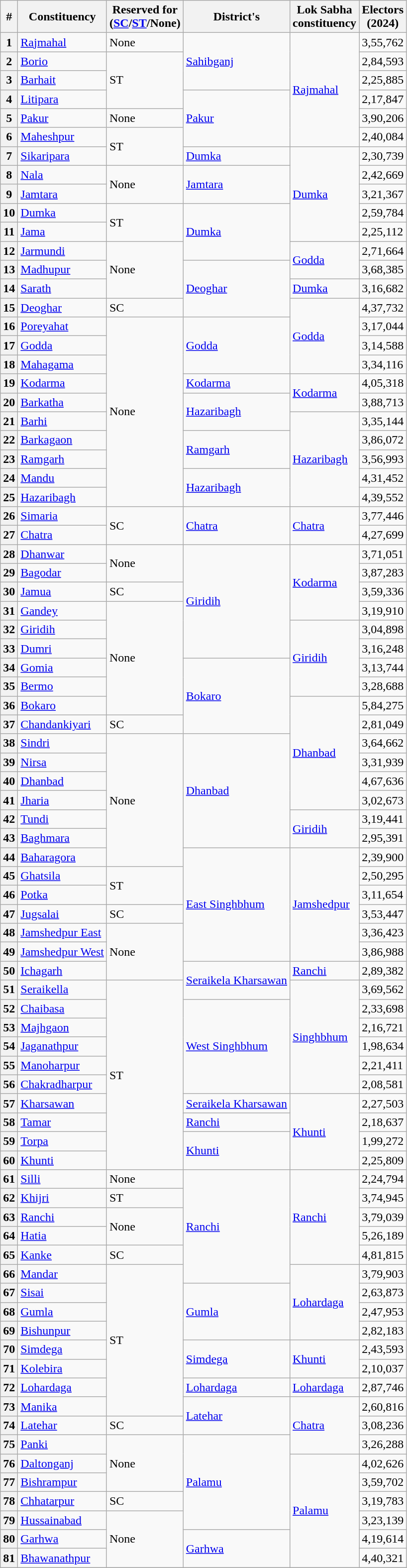<table class="wikitable sortable">
<tr>
<th>#</th>
<th>Constituency</th>
<th>Reserved for<br>(<a href='#'>SC</a>/<a href='#'>ST</a>/None)</th>
<th>District's</th>
<th>Lok Sabha<br>constituency</th>
<th>Electors<br>(2024)<br></th>
</tr>
<tr>
<th>1</th>
<td><a href='#'>Rajmahal</a></td>
<td>None</td>
<td rowspan="3"><a href='#'>Sahibganj</a></td>
<td rowspan=6><a href='#'>Rajmahal</a></td>
<td>3,55,762</td>
</tr>
<tr>
<th>2</th>
<td><a href='#'>Borio</a></td>
<td rowspan="3">ST</td>
<td>2,84,593</td>
</tr>
<tr>
<th>3</th>
<td><a href='#'>Barhait</a></td>
<td>2,25,885</td>
</tr>
<tr>
<th>4</th>
<td><a href='#'>Litipara</a></td>
<td rowspan="3"><a href='#'>Pakur</a></td>
<td>2,17,847</td>
</tr>
<tr>
<th>5</th>
<td><a href='#'>Pakur</a></td>
<td>None</td>
<td>3,90,206</td>
</tr>
<tr>
<th>6</th>
<td><a href='#'>Maheshpur</a></td>
<td rowspan="2">ST</td>
<td>2,40,084</td>
</tr>
<tr>
<th>7</th>
<td><a href='#'>Sikaripara</a></td>
<td><a href='#'>Dumka</a></td>
<td rowspan=5><a href='#'>Dumka</a></td>
<td>2,30,739</td>
</tr>
<tr>
<th>8</th>
<td><a href='#'>Nala</a></td>
<td rowspan="2">None</td>
<td rowspan="2"><a href='#'>Jamtara</a></td>
<td>2,42,669</td>
</tr>
<tr>
<th>9</th>
<td><a href='#'>Jamtara</a></td>
<td>3,21,367</td>
</tr>
<tr>
<th>10</th>
<td><a href='#'>Dumka</a></td>
<td rowspan="2">ST</td>
<td rowspan="3"><a href='#'>Dumka</a></td>
<td>2,59,784</td>
</tr>
<tr>
<th>11</th>
<td><a href='#'>Jama</a></td>
<td>2,25,112</td>
</tr>
<tr>
<th>12</th>
<td><a href='#'>Jarmundi</a></td>
<td rowspan="3">None</td>
<td rowspan="2"><a href='#'>Godda</a></td>
<td>2,71,664</td>
</tr>
<tr>
<th>13</th>
<td><a href='#'>Madhupur</a></td>
<td rowspan="3"><a href='#'>Deoghar</a></td>
<td>3,68,385</td>
</tr>
<tr>
<th>14</th>
<td><a href='#'>Sarath</a></td>
<td><a href='#'>Dumka</a></td>
<td>3,16,682</td>
</tr>
<tr>
<th>15</th>
<td><a href='#'>Deoghar</a></td>
<td>SC</td>
<td rowspan="4"><a href='#'>Godda</a></td>
<td>4,37,732</td>
</tr>
<tr>
<th>16</th>
<td><a href='#'>Poreyahat</a></td>
<td rowspan="10">None</td>
<td rowspan="3"><a href='#'>Godda</a></td>
<td>3,17,044</td>
</tr>
<tr>
<th>17</th>
<td><a href='#'>Godda</a></td>
<td>3,14,588</td>
</tr>
<tr>
<th>18</th>
<td><a href='#'>Mahagama</a></td>
<td>3,34,116</td>
</tr>
<tr>
<th>19</th>
<td><a href='#'>Kodarma</a></td>
<td><a href='#'>Kodarma</a></td>
<td rowspan=2><a href='#'>Kodarma</a></td>
<td>4,05,318</td>
</tr>
<tr>
<th>20</th>
<td><a href='#'>Barkatha</a></td>
<td rowspan="2"><a href='#'>Hazaribagh</a></td>
<td>3,88,713</td>
</tr>
<tr>
<th>21</th>
<td><a href='#'>Barhi</a></td>
<td rowspan="5"><a href='#'>Hazaribagh</a></td>
<td>3,35,144</td>
</tr>
<tr>
<th>22</th>
<td><a href='#'>Barkagaon</a></td>
<td rowspan="2"><a href='#'>Ramgarh</a></td>
<td>3,86,072</td>
</tr>
<tr>
<th>23</th>
<td><a href='#'>Ramgarh</a></td>
<td>3,56,993</td>
</tr>
<tr>
<th>24</th>
<td><a href='#'>Mandu</a></td>
<td rowspan="2"><a href='#'>Hazaribagh</a></td>
<td>4,31,452</td>
</tr>
<tr>
<th>25</th>
<td><a href='#'>Hazaribagh</a></td>
<td>4,39,552</td>
</tr>
<tr>
<th>26</th>
<td><a href='#'>Simaria</a></td>
<td rowspan="2">SC</td>
<td rowspan="2"><a href='#'>Chatra</a></td>
<td rowspan=2><a href='#'>Chatra</a></td>
<td>3,77,446</td>
</tr>
<tr>
<th>27</th>
<td><a href='#'>Chatra</a></td>
<td>4,27,699</td>
</tr>
<tr>
<th>28</th>
<td><a href='#'>Dhanwar</a></td>
<td rowspan="2">None</td>
<td rowspan="6"><a href='#'>Giridih</a></td>
<td rowspan=4><a href='#'>Kodarma</a></td>
<td>3,71,051</td>
</tr>
<tr>
<th>29</th>
<td><a href='#'>Bagodar</a></td>
<td>3,87,283</td>
</tr>
<tr>
<th>30</th>
<td><a href='#'>Jamua</a></td>
<td>SC</td>
<td>3,59,336</td>
</tr>
<tr>
<th>31</th>
<td><a href='#'>Gandey</a></td>
<td rowspan="6">None</td>
<td>3,19,910</td>
</tr>
<tr>
<th>32</th>
<td><a href='#'>Giridih</a></td>
<td rowspan="4"><a href='#'>Giridih</a></td>
<td>3,04,898</td>
</tr>
<tr>
<th>33</th>
<td><a href='#'>Dumri</a></td>
<td>3,16,248</td>
</tr>
<tr>
<th>34</th>
<td><a href='#'>Gomia</a></td>
<td rowspan="4"><a href='#'>Bokaro</a></td>
<td>3,13,744</td>
</tr>
<tr>
<th>35</th>
<td><a href='#'>Bermo</a></td>
<td>3,28,688</td>
</tr>
<tr>
<th>36</th>
<td><a href='#'>Bokaro</a></td>
<td rowspan="6"><a href='#'>Dhanbad</a></td>
<td>5,84,275</td>
</tr>
<tr>
<th>37</th>
<td><a href='#'>Chandankiyari</a></td>
<td>SC</td>
<td>2,81,049</td>
</tr>
<tr>
<th>38</th>
<td><a href='#'>Sindri</a></td>
<td rowspan="7">None</td>
<td rowspan="6"><a href='#'>Dhanbad</a></td>
<td>3,64,662</td>
</tr>
<tr>
<th>39</th>
<td><a href='#'>Nirsa</a></td>
<td>3,31,939</td>
</tr>
<tr>
<th>40</th>
<td><a href='#'>Dhanbad</a></td>
<td>4,67,636</td>
</tr>
<tr>
<th>41</th>
<td><a href='#'>Jharia</a></td>
<td>3,02,673</td>
</tr>
<tr>
<th>42</th>
<td><a href='#'>Tundi</a></td>
<td rowspan="2"><a href='#'>Giridih</a></td>
<td>3,19,441</td>
</tr>
<tr>
<th>43</th>
<td><a href='#'>Baghmara</a></td>
<td>2,95,391</td>
</tr>
<tr>
<th>44</th>
<td><a href='#'>Baharagora</a></td>
<td rowspan="6"><a href='#'>East Singhbhum</a></td>
<td rowspan=6><a href='#'>Jamshedpur</a></td>
<td>2,39,900</td>
</tr>
<tr>
<th>45</th>
<td><a href='#'>Ghatsila</a></td>
<td rowspan="2">ST</td>
<td>2,50,295</td>
</tr>
<tr>
<th>46</th>
<td><a href='#'>Potka</a></td>
<td>3,11,654</td>
</tr>
<tr>
<th>47</th>
<td><a href='#'>Jugsalai</a></td>
<td>SC</td>
<td>3,53,447</td>
</tr>
<tr>
<th>48</th>
<td><a href='#'>Jamshedpur East</a></td>
<td rowspan="3">None</td>
<td>3,36,423</td>
</tr>
<tr>
<th>49</th>
<td><a href='#'>Jamshedpur West</a></td>
<td>3,86,988</td>
</tr>
<tr>
<th>50</th>
<td><a href='#'>Ichagarh</a></td>
<td rowspan="2"><a href='#'>Seraikela Kharsawan</a></td>
<td><a href='#'>Ranchi</a></td>
<td>2,89,382</td>
</tr>
<tr>
<th>51</th>
<td><a href='#'>Seraikella</a></td>
<td rowspan="10">ST</td>
<td rowspan="6"><a href='#'>Singhbhum</a></td>
<td>3,69,562</td>
</tr>
<tr>
<th>52</th>
<td><a href='#'>Chaibasa</a></td>
<td rowspan="5"><a href='#'>West Singhbhum</a></td>
<td>2,33,698</td>
</tr>
<tr>
<th>53</th>
<td><a href='#'>Majhgaon</a></td>
<td>2,16,721</td>
</tr>
<tr>
<th>54</th>
<td><a href='#'>Jaganathpur</a></td>
<td>1,98,634</td>
</tr>
<tr>
<th>55</th>
<td><a href='#'>Manoharpur</a></td>
<td>2,21,411</td>
</tr>
<tr>
<th>56</th>
<td><a href='#'>Chakradharpur</a></td>
<td>2,08,581</td>
</tr>
<tr>
<th>57</th>
<td><a href='#'>Kharsawan</a></td>
<td><a href='#'>Seraikela Kharsawan</a></td>
<td rowspan=4><a href='#'>Khunti</a></td>
<td>2,27,503</td>
</tr>
<tr>
<th>58</th>
<td><a href='#'>Tamar</a></td>
<td><a href='#'>Ranchi</a></td>
<td>2,18,637</td>
</tr>
<tr>
<th>59</th>
<td><a href='#'>Torpa</a></td>
<td rowspan="2"><a href='#'>Khunti</a></td>
<td>1,99,272</td>
</tr>
<tr>
<th>60</th>
<td><a href='#'>Khunti</a></td>
<td>2,25,809</td>
</tr>
<tr>
<th>61</th>
<td><a href='#'>Silli</a></td>
<td>None</td>
<td rowspan="6"><a href='#'>Ranchi</a></td>
<td rowspan=5><a href='#'>Ranchi</a></td>
<td>2,24,794</td>
</tr>
<tr>
<th>62</th>
<td><a href='#'>Khijri</a></td>
<td>ST</td>
<td>3,74,945</td>
</tr>
<tr>
<th>63</th>
<td><a href='#'>Ranchi</a></td>
<td rowspan="2">None</td>
<td>3,79,039</td>
</tr>
<tr>
<th>64</th>
<td><a href='#'>Hatia</a></td>
<td>5,26,189</td>
</tr>
<tr>
<th>65</th>
<td><a href='#'>Kanke</a></td>
<td>SC</td>
<td>4,81,815</td>
</tr>
<tr>
<th>66</th>
<td><a href='#'>Mandar</a></td>
<td rowspan="8">ST</td>
<td rowspan="4"><a href='#'>Lohardaga</a></td>
<td>3,79,903</td>
</tr>
<tr>
<th>67</th>
<td><a href='#'>Sisai</a></td>
<td rowspan="3"><a href='#'>Gumla</a></td>
<td>2,63,873</td>
</tr>
<tr>
<th>68</th>
<td><a href='#'>Gumla</a></td>
<td>2,47,953</td>
</tr>
<tr>
<th>69</th>
<td><a href='#'>Bishunpur</a></td>
<td>2,82,183</td>
</tr>
<tr>
<th>70</th>
<td><a href='#'>Simdega</a></td>
<td rowspan="2"><a href='#'>Simdega</a></td>
<td rowspan=2><a href='#'>Khunti</a></td>
<td>2,43,593</td>
</tr>
<tr>
<th>71</th>
<td><a href='#'>Kolebira</a></td>
<td>2,10,037</td>
</tr>
<tr>
<th>72</th>
<td><a href='#'>Lohardaga</a></td>
<td><a href='#'>Lohardaga</a></td>
<td><a href='#'>Lohardaga</a></td>
<td>2,87,746</td>
</tr>
<tr>
<th>73</th>
<td><a href='#'>Manika</a></td>
<td rowspan="2"><a href='#'>Latehar</a></td>
<td rowspan=3><a href='#'>Chatra</a></td>
<td>2,60,816</td>
</tr>
<tr>
<th>74</th>
<td><a href='#'>Latehar</a></td>
<td>SC</td>
<td>3,08,236</td>
</tr>
<tr>
<th>75</th>
<td><a href='#'>Panki</a></td>
<td rowspan="3">None</td>
<td rowspan="5"><a href='#'>Palamu</a></td>
<td>3,26,288</td>
</tr>
<tr>
<th>76</th>
<td><a href='#'>Daltonganj</a></td>
<td rowspan="6"><a href='#'>Palamu</a></td>
<td>4,02,626</td>
</tr>
<tr>
<th>77</th>
<td><a href='#'>Bishrampur</a></td>
<td>3,59,702</td>
</tr>
<tr>
<th>78</th>
<td><a href='#'>Chhatarpur</a></td>
<td>SC</td>
<td>3,19,783</td>
</tr>
<tr>
<th>79</th>
<td><a href='#'>Hussainabad</a></td>
<td rowspan="3">None</td>
<td>3,23,139</td>
</tr>
<tr>
<th>80</th>
<td><a href='#'>Garhwa</a></td>
<td rowspan="2"><a href='#'>Garhwa</a></td>
<td>4,19,614</td>
</tr>
<tr>
<th>81</th>
<td><a href='#'>Bhawanathpur</a></td>
<td>4,40,321</td>
</tr>
<tr>
</tr>
</table>
